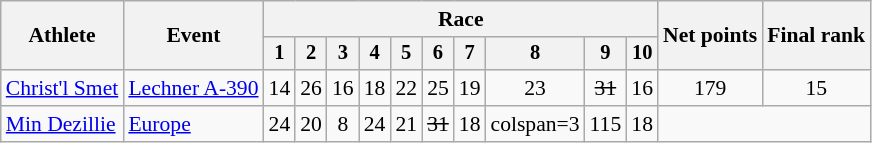<table class="wikitable" style="font-size:90%">
<tr>
<th rowspan=2>Athlete</th>
<th rowspan=2>Event</th>
<th colspan=10>Race</th>
<th rowspan=2>Net points</th>
<th rowspan=2>Final rank</th>
</tr>
<tr style="font-size:95%">
<th>1</th>
<th>2</th>
<th>3</th>
<th>4</th>
<th>5</th>
<th>6</th>
<th>7</th>
<th>8</th>
<th>9</th>
<th>10</th>
</tr>
<tr align=center>
<td align=left><a href='#'>Christ'l Smet</a></td>
<td align=left><a href='#'>Lechner A-390</a></td>
<td>14</td>
<td>26</td>
<td>16</td>
<td>18</td>
<td>22</td>
<td>25</td>
<td>19</td>
<td>23</td>
<td><s>31</s></td>
<td>16</td>
<td>179</td>
<td>15</td>
</tr>
<tr align=center>
<td align=left><a href='#'>Min Dezillie</a></td>
<td align=left><a href='#'>Europe</a></td>
<td>24</td>
<td>20</td>
<td>8</td>
<td>24</td>
<td>21</td>
<td><s>31</s></td>
<td>18</td>
<td>colspan=3</td>
<td>115</td>
<td>18</td>
</tr>
</table>
